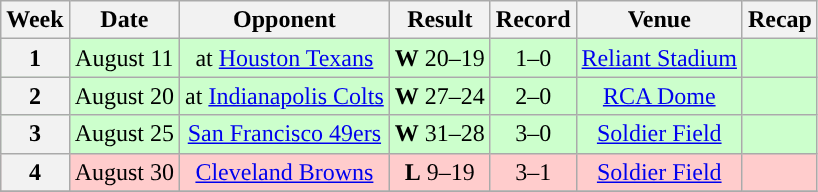<table class="wikitable" style="text-align:center">
<tr>
<th>Week</th>
<th>Date</th>
<th>Opponent</th>
<th>Result</th>
<th>Record</th>
<th>Venue</th>
<th>Recap</th>
</tr>
<tr style="background: #cfc;">
<th>1</th>
<td>August 11</td>
<td>at <a href='#'>Houston Texans</a></td>
<td><strong>W</strong>  20–19</td>
<td>1–0</td>
<td><a href='#'>Reliant Stadium</a></td>
<td></td>
</tr>
<tr style="background: #cfc;">
<th>2</th>
<td>August 20</td>
<td>at <a href='#'>Indianapolis Colts</a></td>
<td><strong>W</strong> 27–24</td>
<td>2–0</td>
<td><a href='#'>RCA Dome</a></td>
<td></td>
</tr>
<tr style="background: #cfc;">
<th>3</th>
<td>August 25</td>
<td><a href='#'>San Francisco 49ers</a></td>
<td><strong>W</strong>  31–28</td>
<td>3–0</td>
<td><a href='#'>Soldier Field</a></td>
<td></td>
</tr>
<tr style="background: #fcc;">
<th>4</th>
<td>August 30</td>
<td><a href='#'>Cleveland Browns</a></td>
<td><strong>L</strong> 9–19</td>
<td>3–1</td>
<td><a href='#'>Soldier Field</a></td>
<td></td>
</tr>
<tr>
</tr>
</table>
